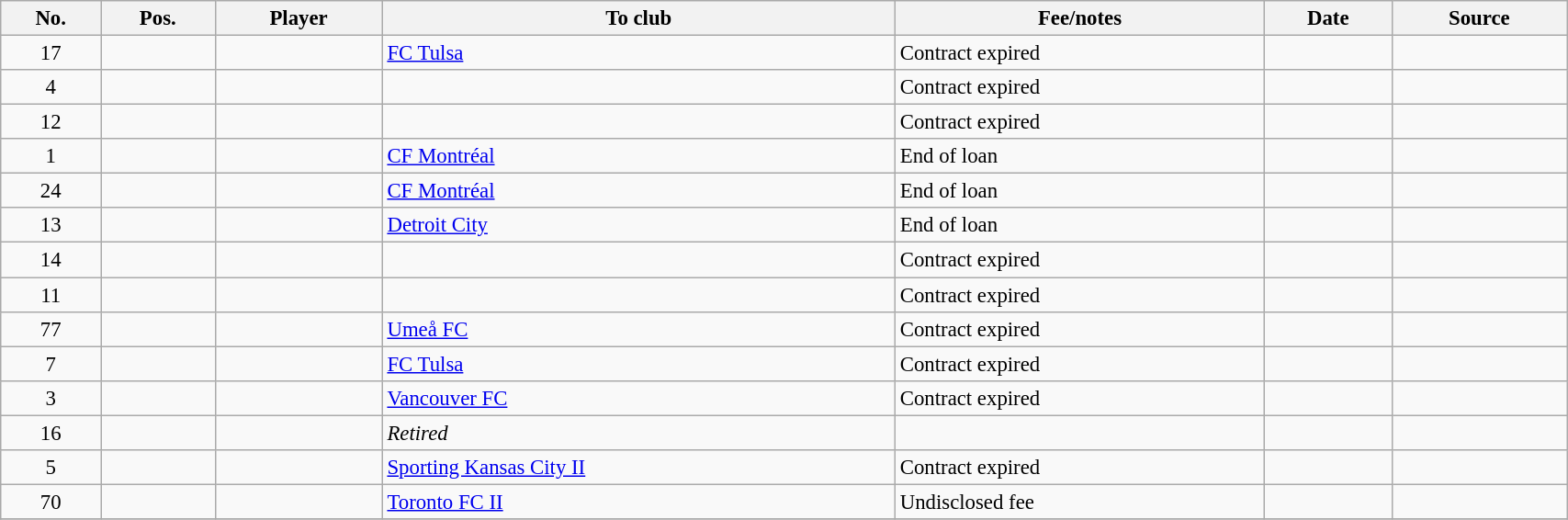<table class="wikitable sortable" style="width:90%; font-size:95%;">
<tr>
<th>No.</th>
<th>Pos.</th>
<th>Player</th>
<th>To club</th>
<th>Fee/notes</th>
<th>Date</th>
<th>Source</th>
</tr>
<tr>
<td align=center>17</td>
<td align=center></td>
<td></td>
<td> <a href='#'>FC Tulsa</a></td>
<td>Contract expired</td>
<td></td>
<td></td>
</tr>
<tr>
<td align=center>4</td>
<td align=center></td>
<td></td>
<td></td>
<td>Contract expired</td>
<td></td>
<td></td>
</tr>
<tr>
<td align=center>12</td>
<td align=center></td>
<td></td>
<td></td>
<td>Contract expired</td>
<td></td>
<td></td>
</tr>
<tr>
<td align=center>1</td>
<td align=center></td>
<td></td>
<td> <a href='#'>CF Montréal</a></td>
<td>End of loan</td>
<td></td>
<td></td>
</tr>
<tr>
<td align=center>24</td>
<td align=center></td>
<td></td>
<td> <a href='#'>CF Montréal</a></td>
<td>End of loan</td>
<td></td>
<td></td>
</tr>
<tr>
<td align=center>13</td>
<td align=center></td>
<td></td>
<td> <a href='#'>Detroit City</a></td>
<td>End of loan</td>
<td></td>
<td></td>
</tr>
<tr>
<td align=center>14</td>
<td align=center></td>
<td></td>
<td></td>
<td>Contract expired</td>
<td></td>
<td></td>
</tr>
<tr>
<td align=center>11</td>
<td align=center></td>
<td></td>
<td></td>
<td>Contract expired</td>
<td></td>
<td></td>
</tr>
<tr>
<td align=center>77</td>
<td align=center></td>
<td></td>
<td> <a href='#'>Umeå FC</a></td>
<td>Contract expired</td>
<td></td>
<td></td>
</tr>
<tr>
<td align=center>7</td>
<td align=center></td>
<td></td>
<td> <a href='#'>FC Tulsa</a></td>
<td>Contract expired</td>
<td></td>
<td></td>
</tr>
<tr>
<td align=center>3</td>
<td align=center></td>
<td></td>
<td> <a href='#'>Vancouver FC</a></td>
<td>Contract expired</td>
<td></td>
<td></td>
</tr>
<tr>
<td align=center>16</td>
<td align=center></td>
<td></td>
<td><em>Retired</em></td>
<td></td>
<td></td>
<td></td>
</tr>
<tr>
<td align=center>5</td>
<td align=center></td>
<td></td>
<td> <a href='#'>Sporting Kansas City II</a></td>
<td>Contract expired</td>
<td></td>
<td></td>
</tr>
<tr>
<td align=center>70</td>
<td align=center></td>
<td></td>
<td> <a href='#'>Toronto FC II</a></td>
<td>Undisclosed fee</td>
<td></td>
<td></td>
</tr>
<tr>
</tr>
</table>
